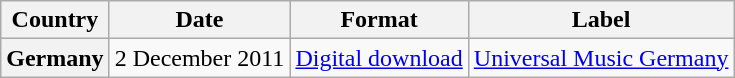<table class="wikitable plainrowheaders">
<tr>
<th scope="col">Country</th>
<th scope="col">Date</th>
<th scope="col">Format</th>
<th scope="col">Label</th>
</tr>
<tr>
<th scope="row">Germany</th>
<td>2 December 2011</td>
<td><a href='#'>Digital download</a></td>
<td><a href='#'>Universal Music Germany</a></td>
</tr>
</table>
